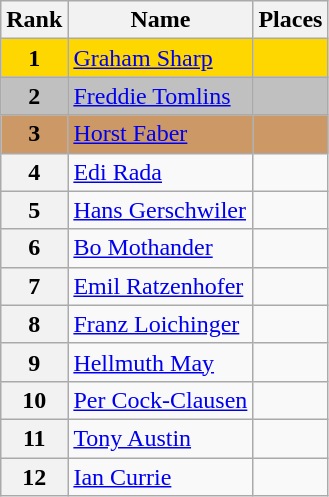<table class="wikitable">
<tr>
<th>Rank</th>
<th>Name</th>
<th>Places</th>
</tr>
<tr bgcolor="gold">
<td align="center"><strong>1</strong></td>
<td> <a href='#'>Graham Sharp</a></td>
<td></td>
</tr>
<tr bgcolor="silver">
<td align="center"><strong>2</strong></td>
<td> <a href='#'>Freddie Tomlins</a></td>
<td></td>
</tr>
<tr bgcolor="cc9966">
<td align="center"><strong>3</strong></td>
<td> <a href='#'>Horst Faber</a></td>
<td></td>
</tr>
<tr>
<th>4</th>
<td> <a href='#'>Edi Rada</a></td>
<td></td>
</tr>
<tr>
<th>5</th>
<td> <a href='#'>Hans Gerschwiler</a></td>
<td></td>
</tr>
<tr>
<th>6</th>
<td> <a href='#'>Bo Mothander</a></td>
<td></td>
</tr>
<tr>
<th>7</th>
<td> <a href='#'>Emil Ratzenhofer</a></td>
<td></td>
</tr>
<tr>
<th>8</th>
<td> <a href='#'>Franz Loichinger</a></td>
<td></td>
</tr>
<tr>
<th>9</th>
<td> <a href='#'>Hellmuth May</a></td>
<td></td>
</tr>
<tr>
<th>10</th>
<td> <a href='#'>Per Cock-Clausen</a></td>
<td></td>
</tr>
<tr>
<th>11</th>
<td> <a href='#'>Tony Austin</a></td>
<td></td>
</tr>
<tr>
<th>12</th>
<td> <a href='#'>Ian Currie</a></td>
<td></td>
</tr>
</table>
